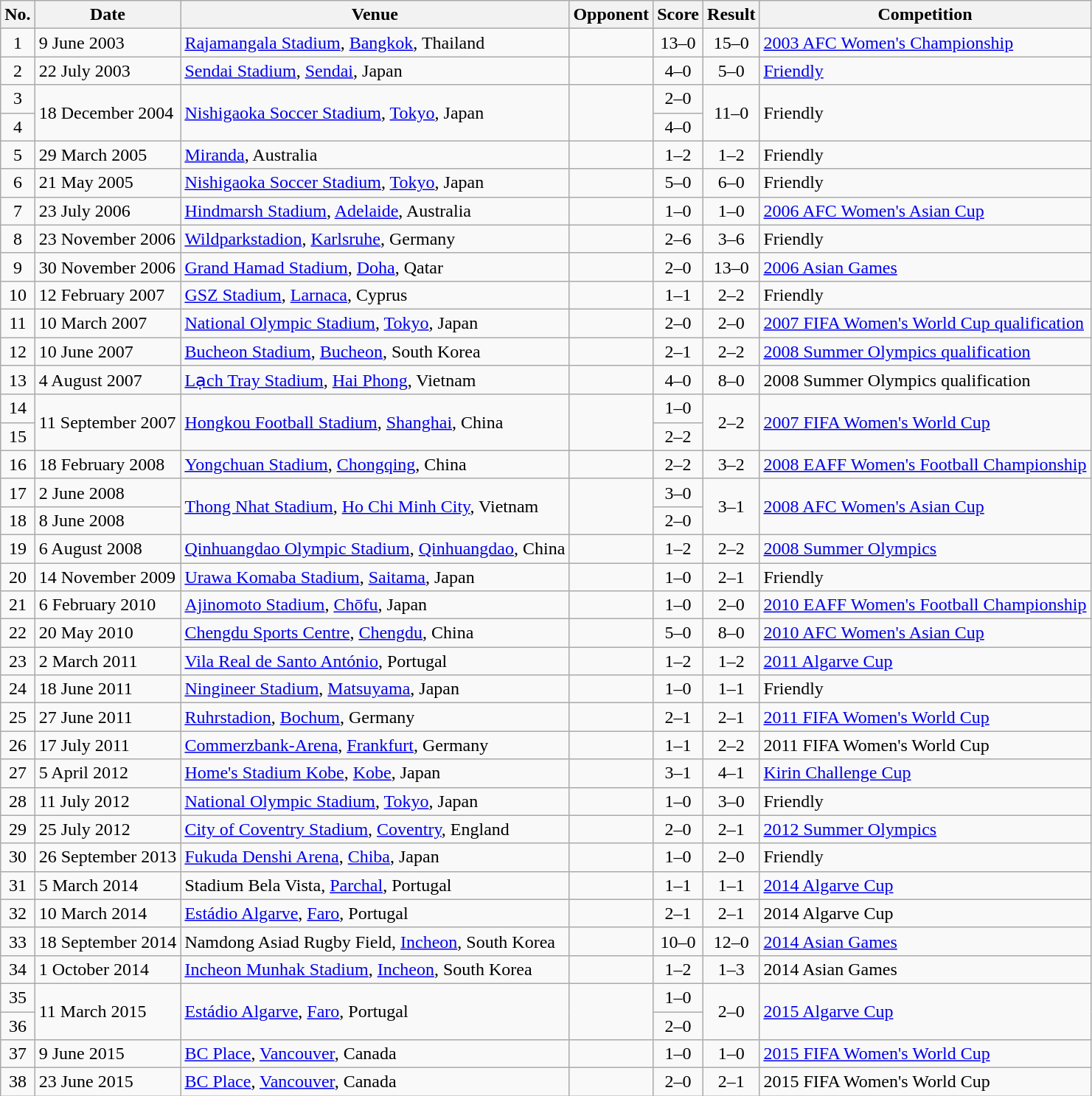<table class="wikitable sortable">
<tr>
<th scope="col">No.</th>
<th scope="col">Date</th>
<th scope="col">Venue</th>
<th scope="col">Opponent</th>
<th scope="col">Score</th>
<th scope="col">Result</th>
<th scope="col">Competition</th>
</tr>
<tr>
<td align="center">1</td>
<td>9 June 2003</td>
<td><a href='#'>Rajamangala Stadium</a>, <a href='#'>Bangkok</a>, Thailand</td>
<td></td>
<td align="center">13–0</td>
<td align="center">15–0</td>
<td><a href='#'>2003 AFC Women's Championship</a></td>
</tr>
<tr>
<td align="center">2</td>
<td>22 July 2003</td>
<td><a href='#'>Sendai Stadium</a>, <a href='#'>Sendai</a>, Japan</td>
<td></td>
<td align="center">4–0</td>
<td align="center">5–0</td>
<td><a href='#'>Friendly</a></td>
</tr>
<tr>
<td align="center">3</td>
<td rowspan="2">18 December 2004</td>
<td rowspan="2"><a href='#'>Nishigaoka Soccer Stadium</a>, <a href='#'>Tokyo</a>, Japan</td>
<td rowspan="2"></td>
<td align="center">2–0</td>
<td rowspan="2" style="text-align:center">11–0</td>
<td rowspan="2">Friendly</td>
</tr>
<tr>
<td align="center">4</td>
<td align="center">4–0</td>
</tr>
<tr>
<td align="center">5</td>
<td>29 March 2005</td>
<td><a href='#'>Miranda</a>, Australia</td>
<td></td>
<td align="center">1–2</td>
<td align="center">1–2</td>
<td>Friendly</td>
</tr>
<tr>
<td align="center">6</td>
<td>21 May 2005</td>
<td><a href='#'>Nishigaoka Soccer Stadium</a>, <a href='#'>Tokyo</a>, Japan</td>
<td></td>
<td align="center">5–0</td>
<td align="center">6–0</td>
<td>Friendly</td>
</tr>
<tr>
<td align="center">7</td>
<td>23 July 2006</td>
<td><a href='#'>Hindmarsh Stadium</a>, <a href='#'>Adelaide</a>, Australia</td>
<td></td>
<td align="center">1–0</td>
<td align="center">1–0</td>
<td><a href='#'>2006 AFC Women's Asian Cup</a></td>
</tr>
<tr>
<td align="center">8</td>
<td>23 November 2006</td>
<td><a href='#'>Wildparkstadion</a>, <a href='#'>Karlsruhe</a>, Germany</td>
<td></td>
<td align="center">2–6</td>
<td align="center">3–6</td>
<td>Friendly</td>
</tr>
<tr>
<td align="center">9</td>
<td>30 November 2006</td>
<td><a href='#'>Grand Hamad Stadium</a>, <a href='#'>Doha</a>, Qatar</td>
<td></td>
<td align="center">2–0</td>
<td align="center">13–0</td>
<td><a href='#'>2006 Asian Games</a></td>
</tr>
<tr>
<td align="center">10</td>
<td>12 February 2007</td>
<td><a href='#'>GSZ Stadium</a>, <a href='#'>Larnaca</a>, Cyprus</td>
<td></td>
<td align="center">1–1</td>
<td align="center">2–2</td>
<td>Friendly</td>
</tr>
<tr>
<td align="center">11</td>
<td>10 March 2007</td>
<td><a href='#'>National Olympic Stadium</a>, <a href='#'>Tokyo</a>, Japan</td>
<td></td>
<td align="center">2–0</td>
<td align="center">2–0</td>
<td><a href='#'>2007 FIFA Women's World Cup qualification</a></td>
</tr>
<tr>
<td align="center">12</td>
<td>10 June 2007</td>
<td><a href='#'>Bucheon Stadium</a>, <a href='#'>Bucheon</a>, South Korea</td>
<td></td>
<td align="center">2–1</td>
<td align="center">2–2</td>
<td><a href='#'>2008 Summer Olympics qualification</a></td>
</tr>
<tr>
<td align="center">13</td>
<td>4 August 2007</td>
<td><a href='#'>Lạch Tray Stadium</a>, <a href='#'>Hai Phong</a>, Vietnam</td>
<td></td>
<td align="center">4–0</td>
<td align="center">8–0</td>
<td>2008 Summer Olympics qualification</td>
</tr>
<tr>
<td align="center">14</td>
<td rowspan="2">11 September 2007</td>
<td rowspan="2"><a href='#'>Hongkou Football Stadium</a>, <a href='#'>Shanghai</a>, China</td>
<td rowspan="2"></td>
<td align="center">1–0</td>
<td rowspan="2" style="text-align:center">2–2</td>
<td rowspan="2"><a href='#'>2007 FIFA Women's World Cup</a></td>
</tr>
<tr>
<td align="center">15</td>
<td align="center">2–2</td>
</tr>
<tr>
<td align="center">16</td>
<td>18 February 2008</td>
<td><a href='#'>Yongchuan Stadium</a>, <a href='#'>Chongqing</a>, China</td>
<td></td>
<td align="center">2–2</td>
<td align="center">3–2</td>
<td><a href='#'>2008 EAFF Women's Football Championship</a></td>
</tr>
<tr>
<td align="center">17</td>
<td>2 June 2008</td>
<td rowspan="2"><a href='#'>Thong Nhat Stadium</a>, <a href='#'>Ho Chi Minh City</a>, Vietnam</td>
<td rowspan="2"></td>
<td align="center">3–0</td>
<td rowspan="2" style="text-align:center">3–1</td>
<td rowspan="2"><a href='#'>2008 AFC Women's Asian Cup</a></td>
</tr>
<tr>
<td align="center">18</td>
<td>8 June 2008</td>
<td align="center">2–0</td>
</tr>
<tr>
<td align="center">19</td>
<td>6 August 2008</td>
<td><a href='#'>Qinhuangdao Olympic Stadium</a>, <a href='#'>Qinhuangdao</a>, China</td>
<td></td>
<td align="center">1–2</td>
<td align="center">2–2</td>
<td><a href='#'>2008 Summer Olympics</a></td>
</tr>
<tr>
<td align="center">20</td>
<td>14 November 2009</td>
<td><a href='#'>Urawa Komaba Stadium</a>, <a href='#'>Saitama</a>, Japan</td>
<td></td>
<td align="center">1–0</td>
<td align="center">2–1</td>
<td>Friendly</td>
</tr>
<tr>
<td align="center">21</td>
<td>6 February 2010</td>
<td><a href='#'>Ajinomoto Stadium</a>, <a href='#'>Chōfu</a>, Japan</td>
<td></td>
<td align="center">1–0</td>
<td align="center">2–0</td>
<td><a href='#'>2010 EAFF Women's Football Championship</a></td>
</tr>
<tr>
<td align="center">22</td>
<td>20 May 2010</td>
<td><a href='#'>Chengdu Sports Centre</a>, <a href='#'>Chengdu</a>, China</td>
<td></td>
<td align="center">5–0</td>
<td align="center">8–0</td>
<td><a href='#'>2010 AFC Women's Asian Cup</a></td>
</tr>
<tr>
<td align="center">23</td>
<td>2 March 2011</td>
<td><a href='#'>Vila Real de Santo António</a>, Portugal</td>
<td></td>
<td align="center">1–2</td>
<td align="center">1–2</td>
<td><a href='#'>2011 Algarve Cup</a></td>
</tr>
<tr>
<td align="center">24</td>
<td>18 June 2011</td>
<td><a href='#'>Ningineer Stadium</a>, <a href='#'>Matsuyama</a>, Japan</td>
<td></td>
<td align="center">1–0</td>
<td align="center">1–1</td>
<td>Friendly</td>
</tr>
<tr>
<td align="center">25</td>
<td>27 June 2011</td>
<td><a href='#'>Ruhrstadion</a>, <a href='#'>Bochum</a>, Germany</td>
<td></td>
<td align="center">2–1</td>
<td align="center">2–1</td>
<td><a href='#'>2011 FIFA Women's World Cup</a></td>
</tr>
<tr>
<td align="center">26</td>
<td>17 July 2011</td>
<td><a href='#'>Commerzbank-Arena</a>, <a href='#'>Frankfurt</a>, Germany</td>
<td></td>
<td align="center">1–1</td>
<td align="center">2–2</td>
<td>2011 FIFA Women's World Cup</td>
</tr>
<tr>
<td align="center">27</td>
<td>5 April 2012</td>
<td><a href='#'>Home's Stadium Kobe</a>, <a href='#'>Kobe</a>, Japan</td>
<td></td>
<td align="center">3–1</td>
<td align="center">4–1</td>
<td><a href='#'>Kirin Challenge Cup</a></td>
</tr>
<tr>
<td align="center">28</td>
<td>11 July 2012</td>
<td><a href='#'>National Olympic Stadium</a>, <a href='#'>Tokyo</a>, Japan</td>
<td></td>
<td align="center">1–0</td>
<td align="center">3–0</td>
<td>Friendly</td>
</tr>
<tr>
<td align="center">29</td>
<td>25 July 2012</td>
<td><a href='#'>City of Coventry Stadium</a>, <a href='#'>Coventry</a>, England</td>
<td></td>
<td align="center">2–0</td>
<td align="center">2–1</td>
<td><a href='#'>2012 Summer Olympics</a></td>
</tr>
<tr>
<td align="center">30</td>
<td>26 September 2013</td>
<td><a href='#'>Fukuda Denshi Arena</a>, <a href='#'>Chiba</a>, Japan</td>
<td></td>
<td align="center">1–0</td>
<td align="center">2–0</td>
<td>Friendly</td>
</tr>
<tr>
<td align="center">31</td>
<td>5 March 2014</td>
<td>Stadium Bela Vista, <a href='#'>Parchal</a>, Portugal</td>
<td></td>
<td align="center">1–1</td>
<td align="center">1–1</td>
<td><a href='#'>2014 Algarve Cup</a></td>
</tr>
<tr>
<td align="center">32</td>
<td>10 March 2014</td>
<td><a href='#'>Estádio Algarve</a>, <a href='#'>Faro</a>, Portugal</td>
<td></td>
<td align="center">2–1</td>
<td align="center">2–1</td>
<td>2014 Algarve Cup</td>
</tr>
<tr>
<td align="center">33</td>
<td>18 September 2014</td>
<td>Namdong Asiad Rugby Field, <a href='#'>Incheon</a>, South Korea</td>
<td></td>
<td align="center">10–0</td>
<td align="center">12–0</td>
<td><a href='#'>2014 Asian Games</a></td>
</tr>
<tr>
<td align="center">34</td>
<td>1 October 2014</td>
<td><a href='#'>Incheon Munhak Stadium</a>, <a href='#'>Incheon</a>, South Korea</td>
<td></td>
<td align="center">1–2</td>
<td align="center">1–3</td>
<td>2014 Asian Games</td>
</tr>
<tr>
<td align="center">35</td>
<td rowspan="2">11 March 2015</td>
<td rowspan="2"><a href='#'>Estádio Algarve</a>, <a href='#'>Faro</a>, Portugal</td>
<td rowspan="2"></td>
<td align="center">1–0</td>
<td rowspan="2" style="text-align:center">2–0</td>
<td rowspan="2"><a href='#'>2015 Algarve Cup</a></td>
</tr>
<tr>
<td align="center">36</td>
<td align="center">2–0</td>
</tr>
<tr>
<td align="center">37</td>
<td>9 June 2015</td>
<td><a href='#'>BC Place</a>, <a href='#'>Vancouver</a>, Canada</td>
<td></td>
<td align="center">1–0</td>
<td align="center">1–0</td>
<td><a href='#'>2015 FIFA Women's World Cup</a></td>
</tr>
<tr>
<td align="center">38</td>
<td>23 June 2015</td>
<td><a href='#'>BC Place</a>, <a href='#'>Vancouver</a>, Canada</td>
<td></td>
<td align="center">2–0</td>
<td align="center">2–1</td>
<td>2015 FIFA Women's World Cup</td>
</tr>
</table>
